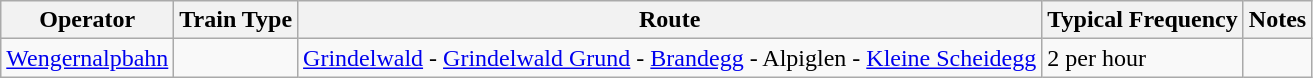<table class="wikitable vatop">
<tr>
<th>Operator</th>
<th>Train Type</th>
<th>Route</th>
<th>Typical Frequency</th>
<th>Notes</th>
</tr>
<tr>
<td><a href='#'>Wengernalpbahn</a></td>
<td></td>
<td><a href='#'>Grindelwald</a> - <a href='#'>Grindelwald Grund</a> - <a href='#'>Brandegg</a> - Alpiglen - <a href='#'>Kleine Scheidegg</a></td>
<td>2 per hour</td>
<td></td>
</tr>
</table>
